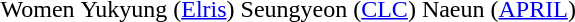<table>
<tr>
<td>Women</td>
<td>Yukyung (<a href='#'>Elris</a>)</td>
<td>Seungyeon (<a href='#'>CLC</a>)</td>
<td>Naeun (<a href='#'>APRIL</a>)</td>
</tr>
</table>
